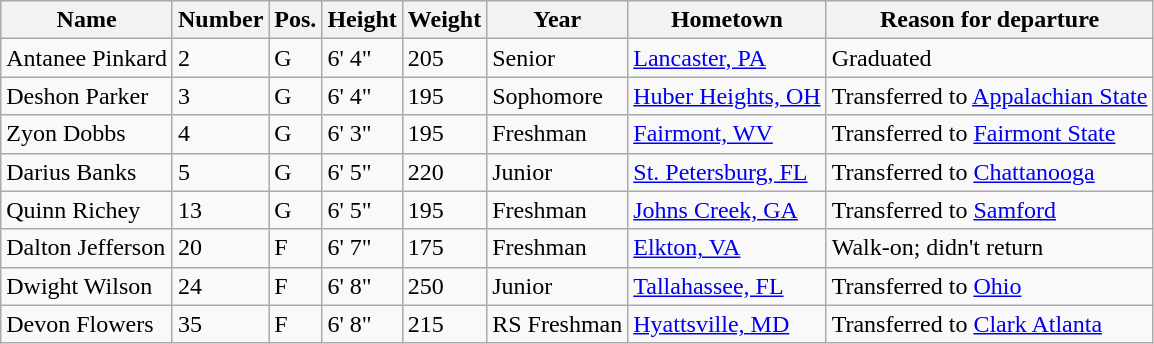<table class="wikitable sortable" border="1">
<tr>
<th>Name</th>
<th>Number</th>
<th>Pos.</th>
<th>Height</th>
<th>Weight</th>
<th>Year</th>
<th>Hometown</th>
<th class="unsortable">Reason for departure</th>
</tr>
<tr>
<td>Antanee Pinkard</td>
<td>2</td>
<td>G</td>
<td>6' 4"</td>
<td>205</td>
<td>Senior</td>
<td><a href='#'>Lancaster, PA</a></td>
<td>Graduated</td>
</tr>
<tr>
<td>Deshon Parker</td>
<td>3</td>
<td>G</td>
<td>6' 4"</td>
<td>195</td>
<td>Sophomore</td>
<td><a href='#'>Huber Heights, OH</a></td>
<td>Transferred to <a href='#'>Appalachian State</a></td>
</tr>
<tr>
<td>Zyon Dobbs</td>
<td>4</td>
<td>G</td>
<td>6' 3"</td>
<td>195</td>
<td>Freshman</td>
<td><a href='#'>Fairmont, WV</a></td>
<td>Transferred to <a href='#'>Fairmont State</a></td>
</tr>
<tr>
<td>Darius Banks</td>
<td>5</td>
<td>G</td>
<td>6' 5"</td>
<td>220</td>
<td>Junior</td>
<td><a href='#'>St. Petersburg, FL</a></td>
<td>Transferred to <a href='#'>Chattanooga</a></td>
</tr>
<tr>
<td>Quinn Richey</td>
<td>13</td>
<td>G</td>
<td>6' 5"</td>
<td>195</td>
<td>Freshman</td>
<td><a href='#'>Johns Creek, GA</a></td>
<td>Transferred to <a href='#'>Samford</a></td>
</tr>
<tr>
<td>Dalton Jefferson</td>
<td>20</td>
<td>F</td>
<td>6' 7"</td>
<td>175</td>
<td>Freshman</td>
<td><a href='#'>Elkton, VA</a></td>
<td>Walk-on; didn't return</td>
</tr>
<tr>
<td>Dwight Wilson</td>
<td>24</td>
<td>F</td>
<td>6' 8"</td>
<td>250</td>
<td>Junior</td>
<td><a href='#'>Tallahassee, FL</a></td>
<td>Transferred to <a href='#'>Ohio</a></td>
</tr>
<tr>
<td>Devon Flowers</td>
<td>35</td>
<td>F</td>
<td>6' 8"</td>
<td>215</td>
<td>RS Freshman</td>
<td><a href='#'>Hyattsville, MD</a></td>
<td>Transferred to <a href='#'>Clark Atlanta</a></td>
</tr>
</table>
